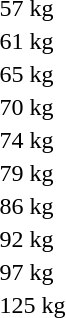<table>
<tr>
<td rowspan=2>57 kg<br></td>
<td rowspan=2></td>
<td rowspan=2></td>
<td></td>
</tr>
<tr>
<td></td>
</tr>
<tr>
<td rowspan=2>61 kg<br></td>
<td rowspan=2></td>
<td rowspan=2></td>
<td></td>
</tr>
<tr>
<td></td>
</tr>
<tr>
<td rowspan=2>65 kg<br></td>
<td rowspan=2></td>
<td rowspan=2></td>
<td></td>
</tr>
<tr>
<td></td>
</tr>
<tr>
<td rowspan=2>70 kg<br></td>
<td rowspan=2></td>
<td rowspan=2></td>
<td></td>
</tr>
<tr>
<td></td>
</tr>
<tr>
<td rowspan=2>74 kg<br></td>
<td rowspan=2></td>
<td rowspan=2></td>
<td></td>
</tr>
<tr>
<td></td>
</tr>
<tr>
<td rowspan=2>79 kg<br></td>
<td rowspan=2></td>
<td rowspan=2></td>
<td></td>
</tr>
<tr>
<td></td>
</tr>
<tr>
<td rowspan=2>86 kg<br></td>
<td rowspan=2></td>
<td rowspan=2></td>
<td></td>
</tr>
<tr>
<td></td>
</tr>
<tr>
<td>92 kg<br></td>
<td></td>
<td></td>
<td></td>
</tr>
<tr>
<td rowspan=2>97 kg<br></td>
<td rowspan=2></td>
<td rowspan=2></td>
<td></td>
</tr>
<tr>
<td></td>
</tr>
<tr>
<td>125 kg<br></td>
<td></td>
<td></td>
<td></td>
</tr>
</table>
